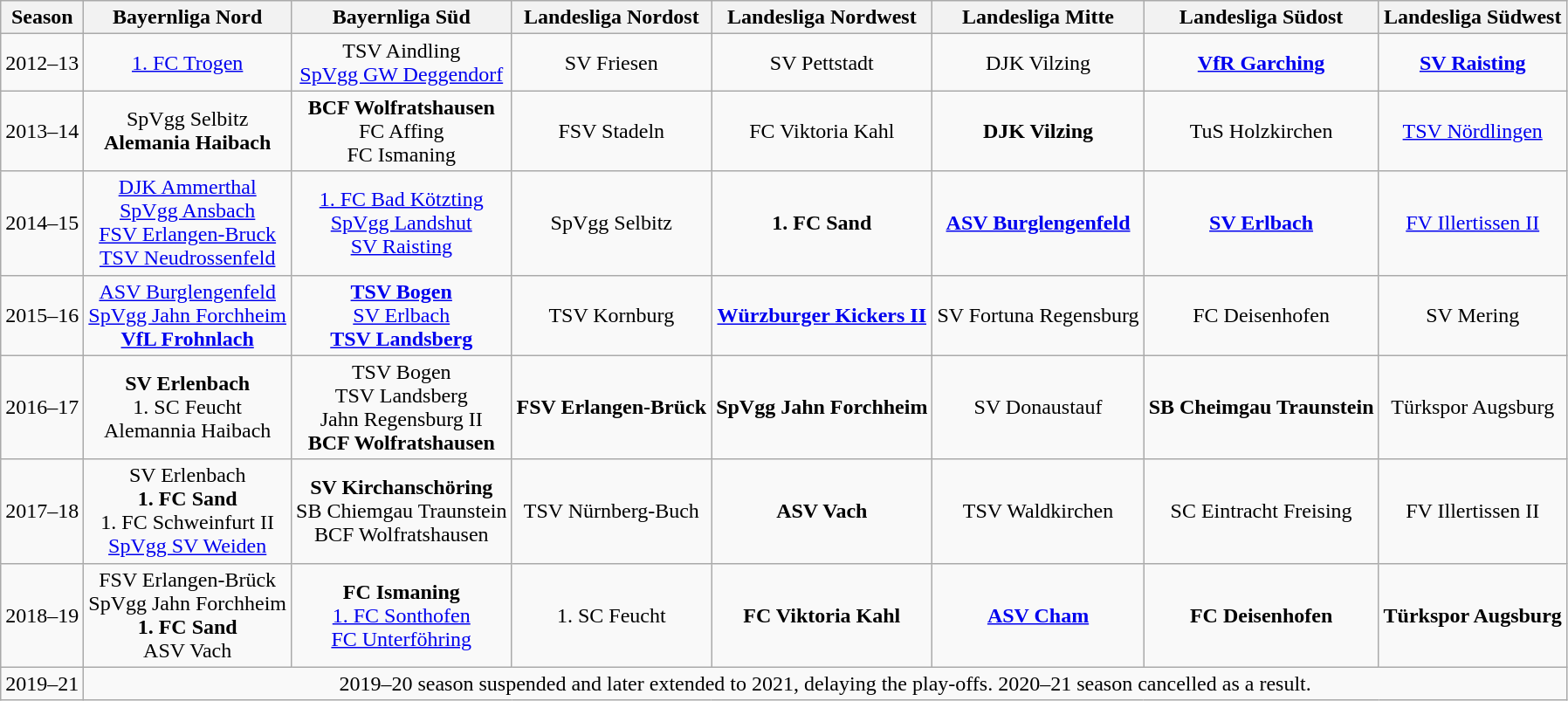<table class="wikitable">
<tr>
<th>Season</th>
<th>Bayernliga Nord</th>
<th>Bayernliga Süd</th>
<th>Landesliga Nordost</th>
<th>Landesliga Nordwest</th>
<th>Landesliga Mitte</th>
<th>Landesliga Südost</th>
<th>Landesliga Südwest</th>
</tr>
<tr align="center">
<td>2012–13</td>
<td><a href='#'>1. FC Trogen</a></td>
<td>TSV Aindling<br><a href='#'>SpVgg GW Deggendorf</a></td>
<td>SV Friesen</td>
<td>SV Pettstadt</td>
<td>DJK Vilzing</td>
<td><strong><a href='#'>VfR Garching</a></strong></td>
<td><strong><a href='#'>SV Raisting</a></strong></td>
</tr>
<tr align="center">
<td>2013–14</td>
<td>SpVgg Selbitz<br><strong>Alemania Haibach</strong></td>
<td><strong>BCF Wolfratshausen</strong><br>FC Affing<br>FC Ismaning</td>
<td>FSV Stadeln</td>
<td>FC Viktoria Kahl</td>
<td><strong>DJK Vilzing</strong></td>
<td>TuS Holzkirchen</td>
<td><a href='#'>TSV Nördlingen</a></td>
</tr>
<tr align="center">
<td>2014–15</td>
<td><a href='#'>DJK Ammerthal</a><br><a href='#'>SpVgg Ansbach</a><br><a href='#'>FSV Erlangen-Bruck</a><br><a href='#'>TSV Neudrossenfeld</a></td>
<td><a href='#'>1. FC Bad Kötzting</a><br><a href='#'>SpVgg Landshut</a><br><a href='#'>SV Raisting</a></td>
<td>SpVgg Selbitz</td>
<td><strong>1. FC Sand</strong></td>
<td><strong><a href='#'>ASV Burglengenfeld</a></strong></td>
<td><strong><a href='#'>SV Erlbach</a></strong></td>
<td><a href='#'>FV Illertissen II</a></td>
</tr>
<tr align="center">
<td>2015–16</td>
<td><a href='#'>ASV Burglengenfeld</a><br><a href='#'>SpVgg Jahn Forchheim</a><br><strong><a href='#'>VfL Frohnlach</a></strong></td>
<td><strong><a href='#'>TSV Bogen</a></strong><br><a href='#'>SV Erlbach</a><br><strong><a href='#'>TSV Landsberg</a></strong></td>
<td>TSV Kornburg</td>
<td><strong><a href='#'>Würzburger Kickers II</a></strong></td>
<td>SV Fortuna Regensburg</td>
<td>FC Deisenhofen</td>
<td>SV Mering</td>
</tr>
<tr align="center">
<td>2016–17</td>
<td><strong>SV Erlenbach</strong><br>1. SC Feucht<br>Alemannia Haibach</td>
<td>TSV Bogen<br>TSV Landsberg<br>Jahn Regensburg II<br><strong>BCF Wolfratshausen</strong></td>
<td><strong>FSV Erlangen-Brück</strong></td>
<td><strong>SpVgg Jahn Forchheim</strong></td>
<td>SV Donaustauf</td>
<td><strong>SB Cheimgau Traunstein</strong></td>
<td>Türkspor Augsburg</td>
</tr>
<tr align="center">
<td>2017–18</td>
<td>SV Erlenbach<br><strong>1. FC Sand</strong><br>1. FC Schweinfurt II<br><a href='#'>SpVgg SV Weiden</a></td>
<td><strong>SV Kirchanschöring</strong><br>SB Chiemgau Traunstein<br>BCF Wolfratshausen</td>
<td>TSV Nürnberg-Buch</td>
<td><strong>ASV Vach</strong></td>
<td>TSV Waldkirchen</td>
<td>SC Eintracht Freising</td>
<td>FV Illertissen II</td>
</tr>
<tr align="center">
<td>2018–19</td>
<td>FSV Erlangen-Brück<br>SpVgg Jahn Forchheim<br><strong>1. FC Sand</strong><br>ASV Vach</td>
<td><strong>FC Ismaning</strong><br><a href='#'>1. FC Sonthofen</a><br><a href='#'>FC Unterföhring</a></td>
<td>1. SC Feucht</td>
<td><strong>FC Viktoria Kahl</strong></td>
<td><strong><a href='#'>ASV Cham</a></strong></td>
<td><strong>FC Deisenhofen</strong></td>
<td><strong>Türkspor Augsburg</strong></td>
</tr>
<tr align="center">
<td rowspan=2>2019–21</td>
<td colspan=7>2019–20 season suspended and later extended to 2021, delaying the play-offs. 2020–21 season cancelled as a result.</td>
</tr>
</table>
